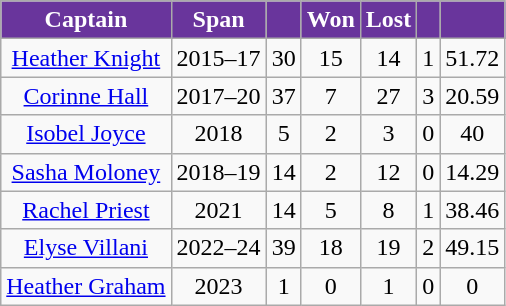<table class="wikitable" style="font-size:100%">
<tr>
<th style="background:#69359C; color:white;">Captain</th>
<th style="background:#69359C; color:white;">Span</th>
<th style="background:#69359C; color:white;"></th>
<th style="background:#69359C; color:white;">Won</th>
<th style="background:#69359C; color:white;">Lost</th>
<th style="background:#69359C; color:white;"></th>
<th style="background:#69359C; color:white;"></th>
</tr>
<tr align="center">
<td><a href='#'>Heather Knight</a></td>
<td>2015–17</td>
<td>30</td>
<td>15</td>
<td>14</td>
<td>1</td>
<td>51.72</td>
</tr>
<tr align="center">
<td><a href='#'>Corinne Hall</a></td>
<td>2017–20</td>
<td>37</td>
<td>7</td>
<td>27</td>
<td>3</td>
<td>20.59</td>
</tr>
<tr align="center">
<td><a href='#'>Isobel Joyce</a></td>
<td>2018</td>
<td>5</td>
<td>2</td>
<td>3</td>
<td>0</td>
<td>40</td>
</tr>
<tr align="center">
<td><a href='#'>Sasha Moloney</a></td>
<td>2018–19</td>
<td>14</td>
<td>2</td>
<td>12</td>
<td>0</td>
<td>14.29</td>
</tr>
<tr align="center">
<td><a href='#'>Rachel Priest</a></td>
<td>2021</td>
<td>14</td>
<td>5</td>
<td>8</td>
<td>1</td>
<td>38.46</td>
</tr>
<tr align="center">
<td><a href='#'>Elyse Villani</a></td>
<td>2022–24</td>
<td>39</td>
<td>18</td>
<td>19</td>
<td>2</td>
<td>49.15</td>
</tr>
<tr align="center">
<td><a href='#'>Heather Graham</a></td>
<td>2023</td>
<td>1</td>
<td>0</td>
<td>1</td>
<td>0</td>
<td>0</td>
</tr>
</table>
